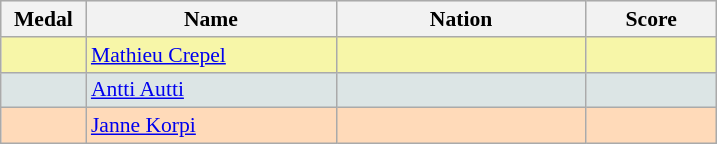<table class=wikitable style="border:1px solid #AAAAAA;font-size:90%">
<tr bgcolor="#E4E4E4">
<th width=50>Medal</th>
<th width=160>Name</th>
<th width=160>Nation</th>
<th width=80>Score</th>
</tr>
<tr bgcolor="#F7F6A8">
<td align="center"></td>
<td><a href='#'>Mathieu Crepel</a></td>
<td></td>
<td align="center"></td>
</tr>
<tr bgcolor="#DCE5E5">
<td align="center"></td>
<td><a href='#'>Antti Autti</a></td>
<td></td>
<td align="center"></td>
</tr>
<tr bgcolor="#FFDAB9">
<td align="center"></td>
<td><a href='#'>Janne Korpi</a></td>
<td></td>
<td align="center"></td>
</tr>
</table>
